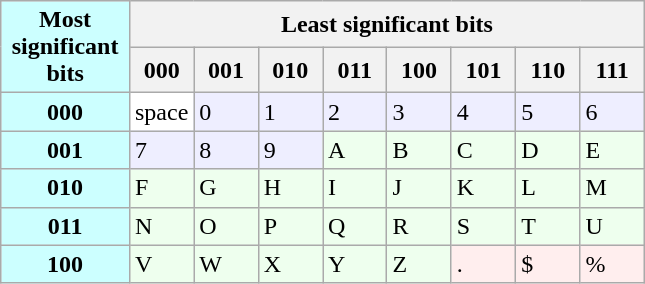<table class="wikitable">
<tr>
<th style="background:#ccffff" rowspan=2>Most<br>significant<br>bits</th>
<th colspan="8">Least significant bits</th>
</tr>
<tr>
<th width="10%">000</th>
<th width="10%">001</th>
<th width="10%">010</th>
<th width="10%">011</th>
<th width="10%">100</th>
<th width="10%">101</th>
<th width="10%">110</th>
<th width="10%">111</th>
</tr>
<tr>
<th style="background:#ccffff">000</th>
<td style="background:white">space</td>
<td style="background:#eeeeff">0</td>
<td style="background:#eeeeff">1</td>
<td style="background:#eeeeff">2</td>
<td style="background:#eeeeff">3</td>
<td style="background:#eeeeff">4</td>
<td style="background:#eeeeff">5</td>
<td style="background:#eeeeff">6</td>
</tr>
<tr>
<th style="background:#ccffff">001</th>
<td style="background:#eeeeff">7</td>
<td style="background:#eeeeff">8</td>
<td style="background:#eeeeff">9</td>
<td style="background:#eeffee">A</td>
<td style="background:#eeffee">B</td>
<td style="background:#eeffee">C</td>
<td style="background:#eeffee">D</td>
<td style="background:#eeffee">E</td>
</tr>
<tr>
<th style="background:#ccffff">010</th>
<td style="background:#eeffee">F</td>
<td style="background:#eeffee">G</td>
<td style="background:#eeffee">H</td>
<td style="background:#eeffee">I</td>
<td style="background:#eeffee">J</td>
<td style="background:#eeffee">K</td>
<td style="background:#eeffee">L</td>
<td style="background:#eeffee">M</td>
</tr>
<tr>
<th style="background:#ccffff">011</th>
<td style="background:#eeffee">N</td>
<td style="background:#eeffee">O</td>
<td style="background:#eeffee">P</td>
<td style="background:#eeffee">Q</td>
<td style="background:#eeffee">R</td>
<td style="background:#eeffee">S</td>
<td style="background:#eeffee">T</td>
<td style="background:#eeffee">U</td>
</tr>
<tr>
<th style="background:#ccffff">100</th>
<td style="background:#eeffee">V</td>
<td style="background:#eeffee">W</td>
<td style="background:#eeffee">X</td>
<td style="background:#eeffee">Y</td>
<td style="background:#eeffee">Z</td>
<td style="background:#ffeeee">.</td>
<td style="background:#ffeeee">$</td>
<td style="background:#ffeeee">%</td>
</tr>
</table>
